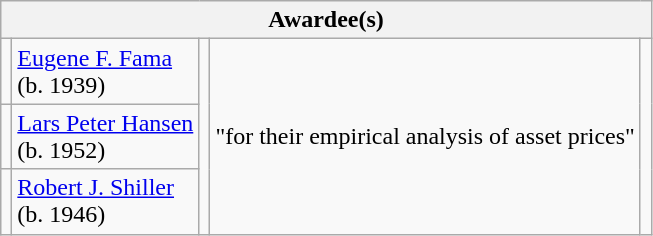<table class="wikitable">
<tr>
<th colspan="5">Awardee(s)</th>
</tr>
<tr>
<td></td>
<td><a href='#'>Eugene F. Fama</a><br>(b. 1939)</td>
<td rowspan="3"></td>
<td rowspan="3">"for their empirical analysis of asset prices"</td>
<td rowspan="3"></td>
</tr>
<tr>
<td></td>
<td><a href='#'>Lars Peter Hansen</a><br>(b. 1952)</td>
</tr>
<tr>
<td></td>
<td><a href='#'>Robert J. Shiller</a><br>(b. 1946)</td>
</tr>
</table>
